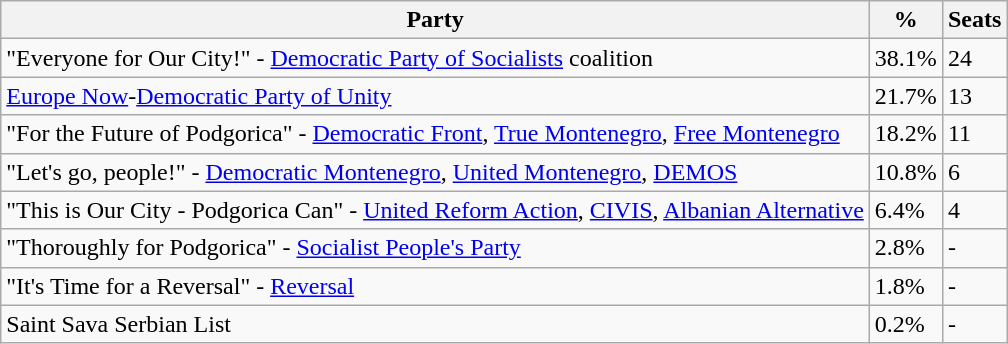<table class="wikitable">
<tr>
<th>Party</th>
<th>%</th>
<th>Seats</th>
</tr>
<tr>
<td>"Everyone for Our City!" - <a href='#'>Democratic Party of Socialists</a> coalition</td>
<td>38.1%</td>
<td>24</td>
</tr>
<tr>
<td><a href='#'>Europe Now</a>-<a href='#'>Democratic Party of Unity</a></td>
<td>21.7%</td>
<td>13</td>
</tr>
<tr>
<td>"For the Future of Podgorica" - <a href='#'>Democratic Front</a>, <a href='#'>True Montenegro</a>, <a href='#'>Free Montenegro</a></td>
<td>18.2%</td>
<td>11</td>
</tr>
<tr>
<td>"Let's go, people!" - <a href='#'>Democratic Montenegro</a>, <a href='#'>United Montenegro</a>, <a href='#'>DEMOS</a></td>
<td>10.8%</td>
<td>6</td>
</tr>
<tr>
<td>"This is Our City - Podgorica Can" - <a href='#'>United Reform Action</a>, <a href='#'>CIVIS</a>, <a href='#'>Albanian Alternative</a></td>
<td>6.4%</td>
<td>4</td>
</tr>
<tr>
<td>"Thoroughly for Podgorica" - <a href='#'>Socialist People's Party</a></td>
<td>2.8%</td>
<td>-</td>
</tr>
<tr>
<td>"It's Time for a Reversal" - <a href='#'>Reversal</a></td>
<td>1.8%</td>
<td>-</td>
</tr>
<tr>
<td>Saint Sava Serbian List</td>
<td>0.2%</td>
<td>-</td>
</tr>
</table>
